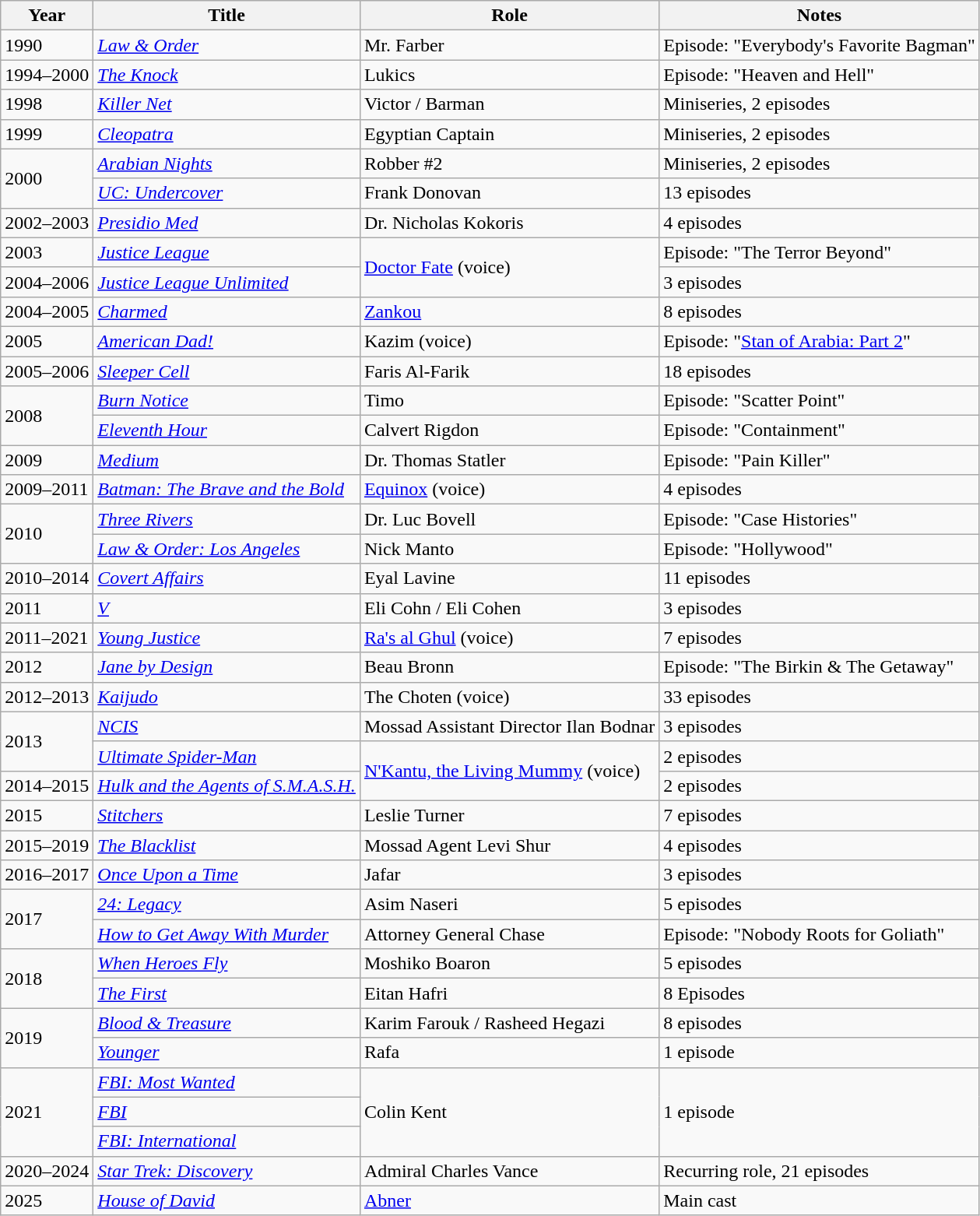<table class="wikitable sortable">
<tr>
<th>Year</th>
<th>Title</th>
<th>Role</th>
<th>Notes</th>
</tr>
<tr>
<td>1990</td>
<td><em><a href='#'>Law & Order</a></em></td>
<td>Mr. Farber</td>
<td>Episode: "Everybody's Favorite Bagman"</td>
</tr>
<tr>
<td>1994–2000</td>
<td><em><a href='#'>The Knock</a></em></td>
<td>Lukics</td>
<td>Episode: "Heaven and Hell"</td>
</tr>
<tr>
<td>1998</td>
<td><em><a href='#'>Killer Net</a></em></td>
<td>Victor / Barman</td>
<td>Miniseries, 2 episodes</td>
</tr>
<tr>
<td>1999</td>
<td><em><a href='#'>Cleopatra</a></em></td>
<td>Egyptian Captain</td>
<td>Miniseries, 2 episodes</td>
</tr>
<tr>
<td rowspan="2">2000</td>
<td><em><a href='#'>Arabian Nights</a></em></td>
<td>Robber #2</td>
<td>Miniseries, 2 episodes</td>
</tr>
<tr>
<td><em><a href='#'>UC: Undercover</a></em></td>
<td>Frank Donovan</td>
<td>13 episodes</td>
</tr>
<tr>
<td>2002–2003</td>
<td><em><a href='#'>Presidio Med</a></em></td>
<td>Dr. Nicholas Kokoris</td>
<td>4 episodes</td>
</tr>
<tr>
<td>2003</td>
<td><em><a href='#'>Justice League</a></em></td>
<td rowspan="2"><a href='#'>Doctor Fate</a> (voice)</td>
<td>Episode: "The Terror Beyond"</td>
</tr>
<tr>
<td>2004–2006</td>
<td><em><a href='#'>Justice League Unlimited</a></em></td>
<td>3 episodes</td>
</tr>
<tr>
<td>2004–2005</td>
<td><em><a href='#'>Charmed</a></em></td>
<td><a href='#'>Zankou</a></td>
<td>8 episodes</td>
</tr>
<tr>
<td>2005</td>
<td><em><a href='#'>American Dad!</a></em></td>
<td>Kazim (voice)</td>
<td>Episode: "<a href='#'>Stan of Arabia: Part 2</a>"</td>
</tr>
<tr>
<td>2005–2006</td>
<td><em><a href='#'>Sleeper Cell</a></em></td>
<td>Faris Al-Farik</td>
<td>18 episodes</td>
</tr>
<tr>
<td rowspan="2">2008</td>
<td><em><a href='#'>Burn Notice</a></em></td>
<td>Timo</td>
<td>Episode: "Scatter Point"</td>
</tr>
<tr>
<td><em><a href='#'>Eleventh Hour</a></em></td>
<td>Calvert Rigdon</td>
<td>Episode: "Containment"</td>
</tr>
<tr>
<td>2009</td>
<td><em><a href='#'>Medium</a></em></td>
<td>Dr. Thomas Statler</td>
<td>Episode: "Pain Killer"</td>
</tr>
<tr>
<td>2009–2011</td>
<td><em><a href='#'>Batman: The Brave and the Bold</a></em></td>
<td><a href='#'>Equinox</a> (voice)</td>
<td>4 episodes</td>
</tr>
<tr>
<td rowspan="2">2010</td>
<td><em><a href='#'>Three Rivers</a></em></td>
<td>Dr. Luc Bovell</td>
<td>Episode: "Case Histories"</td>
</tr>
<tr>
<td><em><a href='#'>Law & Order: Los Angeles</a></em></td>
<td>Nick Manto</td>
<td>Episode: "Hollywood"</td>
</tr>
<tr>
<td>2010–2014</td>
<td><em><a href='#'>Covert Affairs</a></em></td>
<td>Eyal Lavine</td>
<td>11 episodes</td>
</tr>
<tr>
<td>2011</td>
<td><em><a href='#'>V</a></em></td>
<td>Eli Cohn / Eli Cohen</td>
<td>3 episodes</td>
</tr>
<tr>
<td>2011–2021</td>
<td><em><a href='#'>Young Justice</a></em></td>
<td><a href='#'>Ra's al Ghul</a> (voice)</td>
<td>7 episodes</td>
</tr>
<tr>
<td>2012</td>
<td><em><a href='#'>Jane by Design</a></em></td>
<td>Beau Bronn</td>
<td>Episode: "The Birkin & The Getaway"</td>
</tr>
<tr>
<td>2012–2013</td>
<td><em><a href='#'>Kaijudo</a></em></td>
<td>The Choten (voice)</td>
<td>33 episodes</td>
</tr>
<tr>
<td rowspan="2">2013</td>
<td><em><a href='#'>NCIS</a></em></td>
<td>Mossad Assistant Director Ilan Bodnar</td>
<td>3 episodes</td>
</tr>
<tr>
<td><em><a href='#'>Ultimate Spider-Man</a></em></td>
<td rowspan="2"><a href='#'>N'Kantu, the Living Mummy</a> (voice)</td>
<td>2 episodes</td>
</tr>
<tr>
<td>2014–2015</td>
<td><em><a href='#'>Hulk and the Agents of S.M.A.S.H.</a></em></td>
<td>2 episodes</td>
</tr>
<tr>
<td>2015</td>
<td><em><a href='#'>Stitchers</a></em></td>
<td>Leslie Turner</td>
<td>7 episodes</td>
</tr>
<tr>
<td>2015–2019</td>
<td><em><a href='#'>The Blacklist</a></em></td>
<td>Mossad Agent Levi Shur</td>
<td>4 episodes</td>
</tr>
<tr>
<td>2016–2017</td>
<td><em><a href='#'>Once Upon a Time</a></em></td>
<td>Jafar</td>
<td>3 episodes</td>
</tr>
<tr>
<td rowspan="2">2017</td>
<td><em><a href='#'>24: Legacy</a></em></td>
<td>Asim Naseri</td>
<td>5 episodes</td>
</tr>
<tr>
<td><em><a href='#'>How to Get Away With Murder</a></em></td>
<td>Attorney General Chase</td>
<td>Episode: "Nobody Roots for Goliath"</td>
</tr>
<tr>
<td rowspan="2">2018</td>
<td><em><a href='#'>When Heroes Fly</a></em></td>
<td>Moshiko Boaron</td>
<td>5 episodes</td>
</tr>
<tr>
<td><em><a href='#'>The First</a></em></td>
<td>Eitan Hafri</td>
<td>8 Episodes</td>
</tr>
<tr>
<td rowspan="2">2019</td>
<td><em><a href='#'>Blood & Treasure</a></em></td>
<td>Karim Farouk / Rasheed Hegazi</td>
<td>8 episodes</td>
</tr>
<tr>
<td><em><a href='#'>Younger</a></em></td>
<td>Rafa</td>
<td>1 episode</td>
</tr>
<tr>
<td rowspan="3">2021</td>
<td><em><a href='#'>FBI: Most Wanted</a></em></td>
<td rowspan="3">Colin Kent</td>
<td rowspan="3">1 episode</td>
</tr>
<tr>
<td><em><a href='#'>FBI</a></em></td>
</tr>
<tr>
<td><em><a href='#'>FBI: International</a></em></td>
</tr>
<tr>
<td>2020–2024</td>
<td><em><a href='#'>Star Trek: Discovery</a></em></td>
<td>Admiral Charles Vance</td>
<td>Recurring role, 21 episodes</td>
</tr>
<tr>
<td>2025</td>
<td><a href='#'><em>House of David</em></a></td>
<td><a href='#'>Abner</a></td>
<td>Main cast</td>
</tr>
</table>
